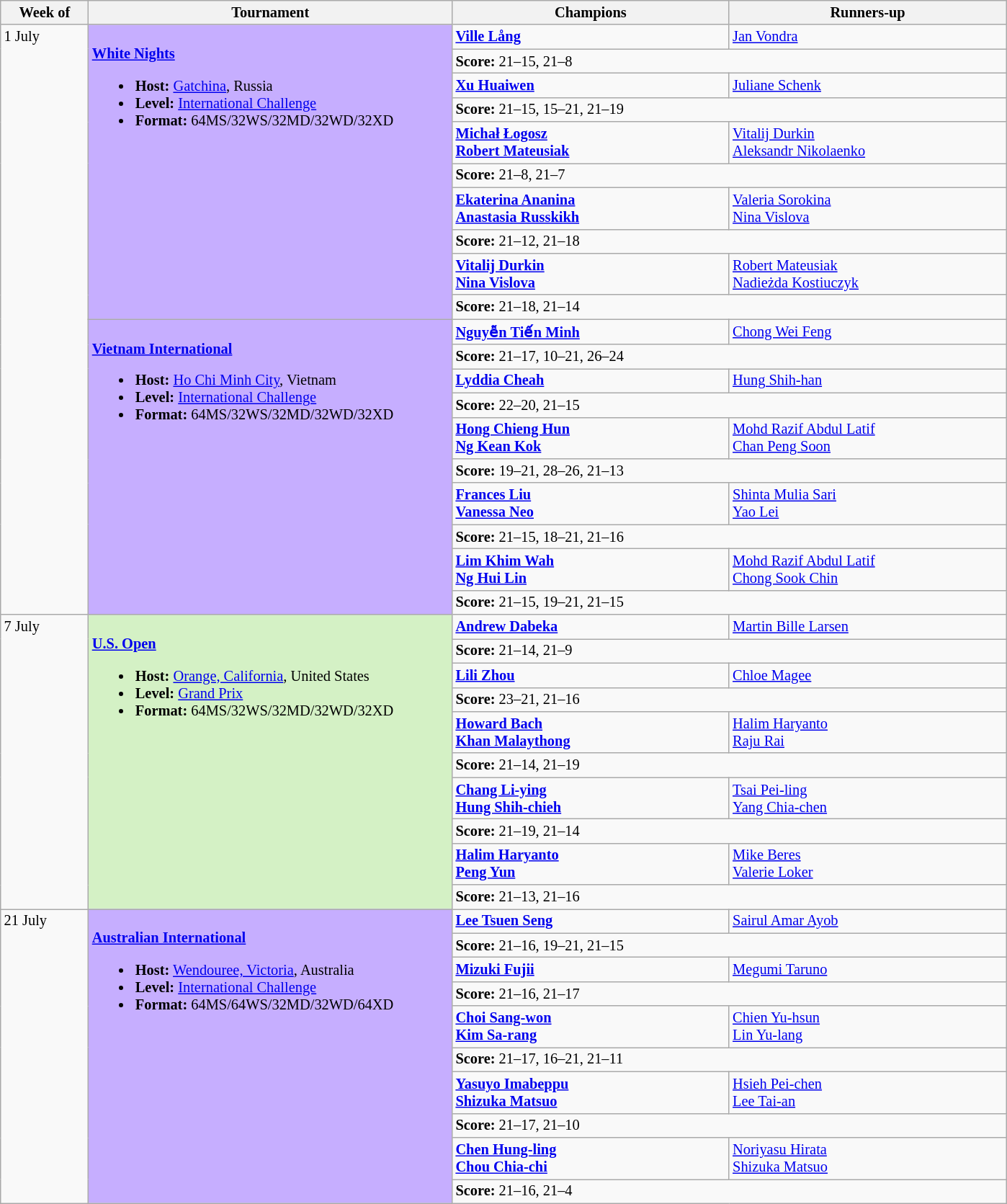<table class=wikitable style=font-size:85%>
<tr>
<th width=75>Week of</th>
<th width=330>Tournament</th>
<th width=250>Champions</th>
<th width=250>Runners-up</th>
</tr>
<tr valign=top>
<td rowspan=20>1 July</td>
<td style="background:#C6AEFF;" rowspan="10"><br><strong><a href='#'>White Nights</a></strong><ul><li><strong>Host:</strong> <a href='#'>Gatchina</a>, Russia</li><li><strong>Level:</strong> <a href='#'>International Challenge</a></li><li><strong>Format:</strong> 64MS/32WS/32MD/32WD/32XD</li></ul></td>
<td><strong> <a href='#'>Ville Lång</a></strong></td>
<td> <a href='#'>Jan Vondra</a></td>
</tr>
<tr>
<td colspan=2><strong>Score:</strong> 21–15, 21–8</td>
</tr>
<tr valign=top>
<td><strong> <a href='#'>Xu Huaiwen</a></strong></td>
<td> <a href='#'>Juliane Schenk</a></td>
</tr>
<tr>
<td colspan=2><strong>Score:</strong> 21–15, 15–21, 21–19</td>
</tr>
<tr valign=top>
<td><strong> <a href='#'>Michał Łogosz</a><br> <a href='#'>Robert Mateusiak</a></strong></td>
<td> <a href='#'>Vitalij Durkin</a><br> <a href='#'>Aleksandr Nikolaenko</a></td>
</tr>
<tr>
<td colspan=2><strong>Score:</strong> 21–8, 21–7</td>
</tr>
<tr valign=top>
<td><strong> <a href='#'>Ekaterina Ananina</a><br> <a href='#'>Anastasia Russkikh</a></strong></td>
<td> <a href='#'>Valeria Sorokina</a><br> <a href='#'>Nina Vislova</a></td>
</tr>
<tr>
<td colspan=2><strong>Score:</strong> 21–12, 21–18</td>
</tr>
<tr valign=top>
<td><strong> <a href='#'>Vitalij Durkin</a><br> <a href='#'>Nina Vislova</a></strong></td>
<td> <a href='#'>Robert Mateusiak</a><br> <a href='#'>Nadieżda Kostiuczyk</a></td>
</tr>
<tr>
<td colspan=2><strong>Score:</strong> 21–18, 21–14</td>
</tr>
<tr valign=top>
<td style="background:#C6AEFF;" rowspan="10"><br><strong><a href='#'>Vietnam International</a></strong><ul><li><strong>Host:</strong> <a href='#'>Ho Chi Minh City</a>, Vietnam</li><li><strong>Level:</strong> <a href='#'>International Challenge</a></li><li><strong>Format:</strong> 64MS/32WS/32MD/32WD/32XD</li></ul></td>
<td><strong> <a href='#'>Nguyễn Tiến Minh</a></strong></td>
<td> <a href='#'>Chong Wei Feng</a></td>
</tr>
<tr>
<td colspan=2><strong>Score:</strong> 21–17, 10–21, 26–24</td>
</tr>
<tr valign=top>
<td><strong> <a href='#'>Lyddia Cheah</a></strong></td>
<td> <a href='#'>Hung Shih-han</a></td>
</tr>
<tr>
<td colspan=2><strong>Score:</strong> 22–20, 21–15</td>
</tr>
<tr valign=top>
<td><strong> <a href='#'>Hong Chieng Hun</a><br> <a href='#'>Ng Kean Kok</a></strong></td>
<td> <a href='#'>Mohd Razif Abdul Latif</a><br> <a href='#'>Chan Peng Soon</a></td>
</tr>
<tr>
<td colspan=2><strong>Score:</strong> 19–21, 28–26, 21–13</td>
</tr>
<tr valign=top>
<td><strong> <a href='#'>Frances Liu</a><br> <a href='#'>Vanessa Neo</a></strong></td>
<td> <a href='#'>Shinta Mulia Sari</a><br> <a href='#'>Yao Lei</a></td>
</tr>
<tr>
<td colspan=2><strong>Score:</strong> 21–15, 18–21, 21–16</td>
</tr>
<tr valign=top>
<td><strong> <a href='#'>Lim Khim Wah</a><br> <a href='#'>Ng Hui Lin</a></strong></td>
<td> <a href='#'>Mohd Razif Abdul Latif</a><br> <a href='#'>Chong Sook Chin</a></td>
</tr>
<tr>
<td colspan=2><strong>Score:</strong> 21–15, 19–21, 21–15</td>
</tr>
<tr valign=top>
<td rowspan=10>7 July</td>
<td style="background:#D4F1C5;" rowspan="10"><br><strong><a href='#'>U.S. Open</a></strong><ul><li><strong>Host:</strong> <a href='#'>Orange, California</a>, United States</li><li><strong>Level:</strong> <a href='#'>Grand Prix</a></li><li><strong>Format:</strong> 64MS/32WS/32MD/32WD/32XD</li></ul></td>
<td><strong> <a href='#'>Andrew Dabeka</a></strong></td>
<td> <a href='#'>Martin Bille Larsen</a></td>
</tr>
<tr>
<td colspan=2><strong>Score:</strong> 21–14, 21–9</td>
</tr>
<tr valign=top>
<td><strong> <a href='#'>Lili Zhou</a></strong></td>
<td> <a href='#'>Chloe Magee</a></td>
</tr>
<tr>
<td colspan=2><strong>Score:</strong> 23–21, 21–16</td>
</tr>
<tr valign=top>
<td><strong> <a href='#'>Howard Bach</a><br> <a href='#'>Khan Malaythong</a></strong></td>
<td> <a href='#'>Halim Haryanto</a><br> <a href='#'>Raju Rai</a></td>
</tr>
<tr>
<td colspan=2><strong>Score:</strong> 21–14, 21–19</td>
</tr>
<tr valign=top>
<td><strong> <a href='#'>Chang Li-ying</a><br> <a href='#'>Hung Shih-chieh</a></strong></td>
<td> <a href='#'>Tsai Pei-ling</a><br> <a href='#'>Yang Chia-chen</a></td>
</tr>
<tr>
<td colspan=2><strong>Score:</strong> 21–19, 21–14</td>
</tr>
<tr valign=top>
<td><strong> <a href='#'>Halim Haryanto</a><br> <a href='#'>Peng Yun</a></strong></td>
<td> <a href='#'>Mike Beres</a><br> <a href='#'>Valerie Loker</a></td>
</tr>
<tr>
<td colspan=2><strong>Score:</strong> 21–13, 21–16</td>
</tr>
<tr valign=top>
<td rowspan=10>21 July</td>
<td style="background:#C6AEFF;" rowspan="10"><br><strong><a href='#'>Australian International</a></strong><ul><li><strong>Host:</strong> <a href='#'>Wendouree, Victoria</a>, Australia</li><li><strong>Level:</strong> <a href='#'>International Challenge</a></li><li><strong>Format:</strong> 64MS/64WS/32MD/32WD/64XD</li></ul></td>
<td><strong> <a href='#'>Lee Tsuen Seng</a></strong></td>
<td> <a href='#'>Sairul Amar Ayob</a></td>
</tr>
<tr>
<td colspan=2><strong>Score:</strong> 21–16, 19–21, 21–15</td>
</tr>
<tr valign=top>
<td><strong> <a href='#'>Mizuki Fujii</a></strong></td>
<td> <a href='#'>Megumi Taruno</a></td>
</tr>
<tr>
<td colspan=2><strong>Score:</strong> 21–16, 21–17</td>
</tr>
<tr valign=top>
<td><strong> <a href='#'>Choi Sang-won</a><br> <a href='#'>Kim Sa-rang</a></strong></td>
<td> <a href='#'>Chien Yu-hsun</a><br> <a href='#'>Lin Yu-lang</a></td>
</tr>
<tr>
<td colspan=2><strong>Score:</strong> 21–17, 16–21, 21–11</td>
</tr>
<tr valign=top>
<td><strong> <a href='#'>Yasuyo Imabeppu</a><br> <a href='#'>Shizuka Matsuo</a></strong></td>
<td> <a href='#'>Hsieh Pei-chen</a><br> <a href='#'>Lee Tai-an</a></td>
</tr>
<tr>
<td colspan=2><strong>Score:</strong> 21–17, 21–10</td>
</tr>
<tr valign=top>
<td><strong> <a href='#'>Chen Hung-ling</a><br> <a href='#'>Chou Chia-chi</a></strong></td>
<td> <a href='#'>Noriyasu Hirata</a><br> <a href='#'>Shizuka Matsuo</a></td>
</tr>
<tr>
<td colspan=2><strong>Score:</strong> 21–16, 21–4</td>
</tr>
</table>
